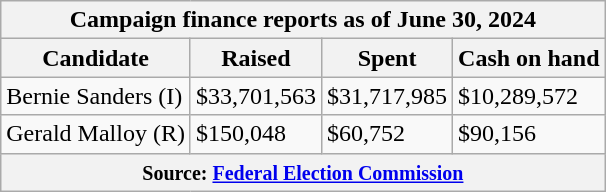<table class="wikitable sortable">
<tr>
<th colspan=4>Campaign finance reports as of June 30, 2024</th>
</tr>
<tr style="text-align:center;">
<th>Candidate</th>
<th>Raised</th>
<th>Spent</th>
<th>Cash on hand</th>
</tr>
<tr>
<td>Bernie Sanders (I)</td>
<td>$33,701,563</td>
<td>$31,717,985</td>
<td>$10,289,572</td>
</tr>
<tr>
<td>Gerald Malloy (R)</td>
<td>$150,048</td>
<td>$60,752</td>
<td>$90,156</td>
</tr>
<tr>
<th colspan="4"><small>Source: <a href='#'>Federal Election Commission</a></small></th>
</tr>
</table>
